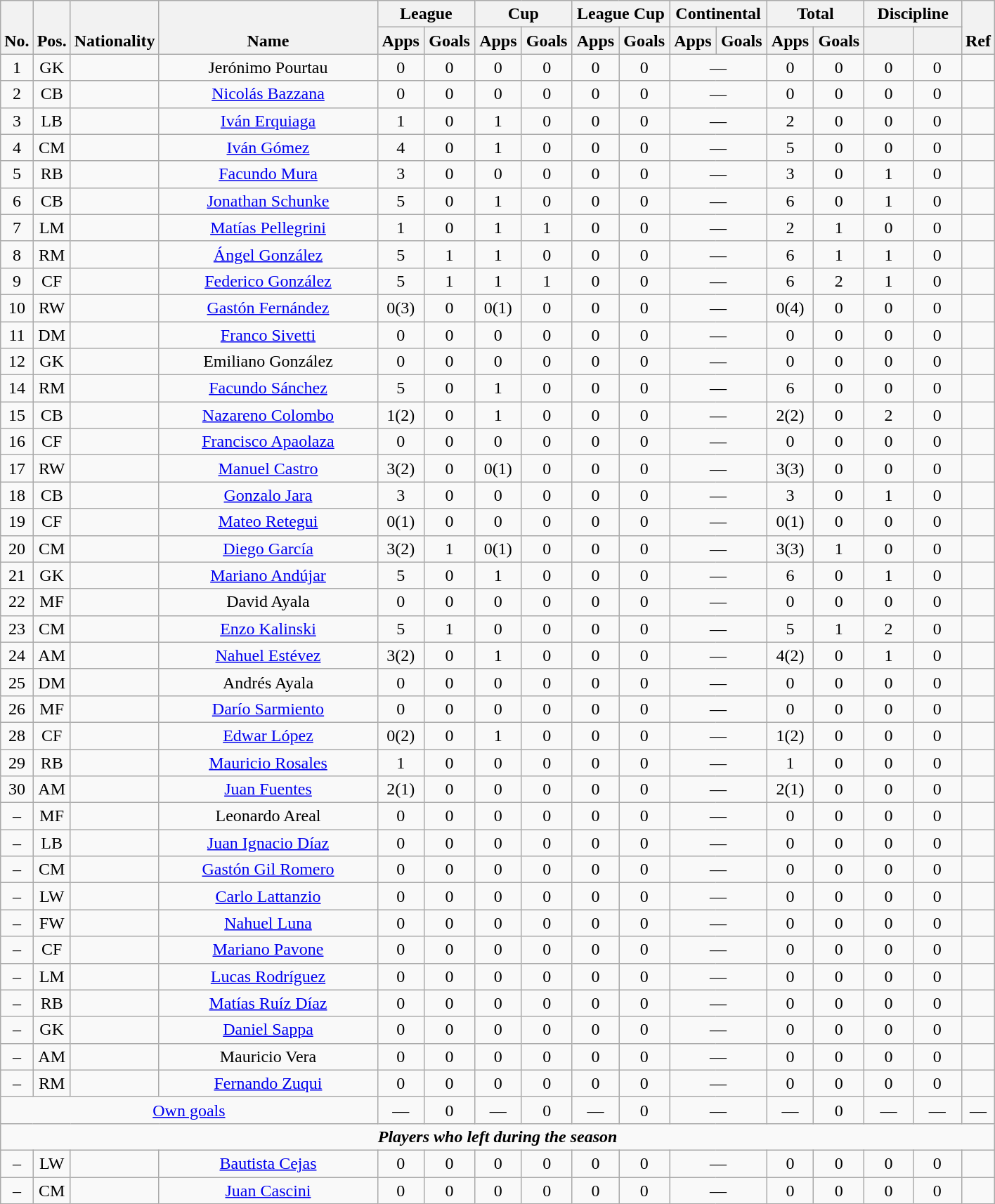<table class="wikitable" style="text-align:center">
<tr>
<th rowspan="2" valign="bottom">No.</th>
<th rowspan="2" valign="bottom">Pos.</th>
<th rowspan="2" valign="bottom">Nationality</th>
<th rowspan="2" valign="bottom" width="200">Name</th>
<th colspan="2" width="85">League</th>
<th colspan="2" width="85">Cup</th>
<th colspan="2" width="85">League Cup</th>
<th colspan="2" width="85">Continental</th>
<th colspan="2" width="85">Total</th>
<th colspan="2" width="85">Discipline</th>
<th rowspan="2" valign="bottom">Ref</th>
</tr>
<tr>
<th>Apps</th>
<th>Goals</th>
<th>Apps</th>
<th>Goals</th>
<th>Apps</th>
<th>Goals</th>
<th>Apps</th>
<th>Goals</th>
<th>Apps</th>
<th>Goals</th>
<th></th>
<th></th>
</tr>
<tr>
<td align="center">1</td>
<td align="center">GK</td>
<td align="center"></td>
<td align="center">Jerónimo Pourtau</td>
<td>0</td>
<td>0</td>
<td>0</td>
<td>0</td>
<td>0</td>
<td>0</td>
<td colspan="2">—</td>
<td>0</td>
<td>0</td>
<td>0</td>
<td>0</td>
<td></td>
</tr>
<tr>
<td align="center">2</td>
<td align="center">CB</td>
<td align="center"></td>
<td align="center"><a href='#'>Nicolás Bazzana</a></td>
<td>0</td>
<td>0</td>
<td>0</td>
<td>0</td>
<td>0</td>
<td>0</td>
<td colspan="2">—</td>
<td>0</td>
<td>0</td>
<td>0</td>
<td>0</td>
<td></td>
</tr>
<tr>
<td align="center">3</td>
<td align="center">LB</td>
<td align="center"></td>
<td align="center"><a href='#'>Iván Erquiaga</a></td>
<td>1</td>
<td>0</td>
<td>1</td>
<td>0</td>
<td>0</td>
<td>0</td>
<td colspan="2">—</td>
<td>2</td>
<td>0</td>
<td>0</td>
<td>0</td>
<td></td>
</tr>
<tr>
<td align="center">4</td>
<td align="center">CM</td>
<td align="center"></td>
<td align="center"><a href='#'>Iván Gómez</a></td>
<td>4</td>
<td>0</td>
<td>1</td>
<td>0</td>
<td>0</td>
<td>0</td>
<td colspan="2">—</td>
<td>5</td>
<td>0</td>
<td>0</td>
<td>0</td>
<td></td>
</tr>
<tr>
<td align="center">5</td>
<td align="center">RB</td>
<td align="center"></td>
<td align="center"><a href='#'>Facundo Mura</a></td>
<td>3</td>
<td>0</td>
<td>0</td>
<td>0</td>
<td>0</td>
<td>0</td>
<td colspan="2">—</td>
<td>3</td>
<td>0</td>
<td>1</td>
<td>0</td>
<td></td>
</tr>
<tr>
<td align="center">6</td>
<td align="center">CB</td>
<td align="center"></td>
<td align="center"><a href='#'>Jonathan Schunke</a></td>
<td>5</td>
<td>0</td>
<td>1</td>
<td>0</td>
<td>0</td>
<td>0</td>
<td colspan="2">—</td>
<td>6</td>
<td>0</td>
<td>1</td>
<td>0</td>
<td></td>
</tr>
<tr>
<td align="center">7</td>
<td align="center">LM</td>
<td align="center"></td>
<td align="center"><a href='#'>Matías Pellegrini</a></td>
<td>1</td>
<td>0</td>
<td>1</td>
<td>1</td>
<td>0</td>
<td>0</td>
<td colspan="2">—</td>
<td>2</td>
<td>1</td>
<td>0</td>
<td>0</td>
<td></td>
</tr>
<tr>
<td align="center">8</td>
<td align="center">RM</td>
<td align="center"></td>
<td align="center"><a href='#'>Ángel González</a></td>
<td>5</td>
<td>1</td>
<td>1</td>
<td>0</td>
<td>0</td>
<td>0</td>
<td colspan="2">—</td>
<td>6</td>
<td>1</td>
<td>1</td>
<td>0</td>
<td></td>
</tr>
<tr>
<td align="center">9</td>
<td align="center">CF</td>
<td align="center"></td>
<td align="center"><a href='#'>Federico González</a></td>
<td>5</td>
<td>1</td>
<td>1</td>
<td>1</td>
<td>0</td>
<td>0</td>
<td colspan="2">—</td>
<td>6</td>
<td>2</td>
<td>1</td>
<td>0</td>
<td></td>
</tr>
<tr>
<td align="center">10</td>
<td align="center">RW</td>
<td align="center"></td>
<td align="center"><a href='#'>Gastón Fernández</a></td>
<td>0(3)</td>
<td>0</td>
<td>0(1)</td>
<td>0</td>
<td>0</td>
<td>0</td>
<td colspan="2">—</td>
<td>0(4)</td>
<td>0</td>
<td>0</td>
<td>0</td>
<td></td>
</tr>
<tr>
<td align="center">11</td>
<td align="center">DM</td>
<td align="center"></td>
<td align="center"><a href='#'>Franco Sivetti</a></td>
<td>0</td>
<td>0</td>
<td>0</td>
<td>0</td>
<td>0</td>
<td>0</td>
<td colspan="2">—</td>
<td>0</td>
<td>0</td>
<td>0</td>
<td>0</td>
<td></td>
</tr>
<tr>
<td align="center">12</td>
<td align="center">GK</td>
<td align="center"></td>
<td align="center">Emiliano González</td>
<td>0</td>
<td>0</td>
<td>0</td>
<td>0</td>
<td>0</td>
<td>0</td>
<td colspan="2">—</td>
<td>0</td>
<td>0</td>
<td>0</td>
<td>0</td>
<td></td>
</tr>
<tr>
<td align="center">14</td>
<td align="center">RM</td>
<td align="center"></td>
<td align="center"><a href='#'>Facundo Sánchez</a></td>
<td>5</td>
<td>0</td>
<td>1</td>
<td>0</td>
<td>0</td>
<td>0</td>
<td colspan="2">—</td>
<td>6</td>
<td>0</td>
<td>0</td>
<td>0</td>
<td></td>
</tr>
<tr>
<td align="center">15</td>
<td align="center">CB</td>
<td align="center"></td>
<td align="center"><a href='#'>Nazareno Colombo</a></td>
<td>1(2)</td>
<td>0</td>
<td>1</td>
<td>0</td>
<td>0</td>
<td>0</td>
<td colspan="2">—</td>
<td>2(2)</td>
<td>0</td>
<td>2</td>
<td>0</td>
<td></td>
</tr>
<tr>
<td align="center">16</td>
<td align="center">CF</td>
<td align="center"></td>
<td align="center"><a href='#'>Francisco Apaolaza</a></td>
<td>0</td>
<td>0</td>
<td>0</td>
<td>0</td>
<td>0</td>
<td>0</td>
<td colspan="2">—</td>
<td>0</td>
<td>0</td>
<td>0</td>
<td>0</td>
<td></td>
</tr>
<tr>
<td align="center">17</td>
<td align="center">RW</td>
<td align="center"></td>
<td align="center"><a href='#'>Manuel Castro</a></td>
<td>3(2)</td>
<td>0</td>
<td>0(1)</td>
<td>0</td>
<td>0</td>
<td>0</td>
<td colspan="2">—</td>
<td>3(3)</td>
<td>0</td>
<td>0</td>
<td>0</td>
<td></td>
</tr>
<tr>
<td align="center">18</td>
<td align="center">CB</td>
<td align="center"></td>
<td align="center"><a href='#'>Gonzalo Jara</a></td>
<td>3</td>
<td>0</td>
<td>0</td>
<td>0</td>
<td>0</td>
<td>0</td>
<td colspan="2">—</td>
<td>3</td>
<td>0</td>
<td>1</td>
<td>0</td>
<td></td>
</tr>
<tr>
<td align="center">19</td>
<td align="center">CF</td>
<td align="center"></td>
<td align="center"><a href='#'>Mateo Retegui</a></td>
<td>0(1)</td>
<td>0</td>
<td>0</td>
<td>0</td>
<td>0</td>
<td>0</td>
<td colspan="2">—</td>
<td>0(1)</td>
<td>0</td>
<td>0</td>
<td>0</td>
<td></td>
</tr>
<tr>
<td align="center">20</td>
<td align="center">CM</td>
<td align="center"></td>
<td align="center"><a href='#'>Diego García</a></td>
<td>3(2)</td>
<td>1</td>
<td>0(1)</td>
<td>0</td>
<td>0</td>
<td>0</td>
<td colspan="2">—</td>
<td>3(3)</td>
<td>1</td>
<td>0</td>
<td>0</td>
<td></td>
</tr>
<tr>
<td align="center">21</td>
<td align="center">GK</td>
<td align="center"></td>
<td align="center"><a href='#'>Mariano Andújar</a></td>
<td>5</td>
<td>0</td>
<td>1</td>
<td>0</td>
<td>0</td>
<td>0</td>
<td colspan="2">—</td>
<td>6</td>
<td>0</td>
<td>1</td>
<td>0</td>
<td></td>
</tr>
<tr>
<td align="center">22</td>
<td align="center">MF</td>
<td align="center"></td>
<td align="center">David Ayala</td>
<td>0</td>
<td>0</td>
<td>0</td>
<td>0</td>
<td>0</td>
<td>0</td>
<td colspan="2">—</td>
<td>0</td>
<td>0</td>
<td>0</td>
<td>0</td>
<td></td>
</tr>
<tr>
<td align="center">23</td>
<td align="center">CM</td>
<td align="center"></td>
<td align="center"><a href='#'>Enzo Kalinski</a></td>
<td>5</td>
<td>1</td>
<td>0</td>
<td>0</td>
<td>0</td>
<td>0</td>
<td colspan="2">—</td>
<td>5</td>
<td>1</td>
<td>2</td>
<td>0</td>
<td></td>
</tr>
<tr>
<td align="center">24</td>
<td align="center">AM</td>
<td align="center"></td>
<td align="center"><a href='#'>Nahuel Estévez</a></td>
<td>3(2)</td>
<td>0</td>
<td>1</td>
<td>0</td>
<td>0</td>
<td>0</td>
<td colspan="2">—</td>
<td>4(2)</td>
<td>0</td>
<td>1</td>
<td>0</td>
<td></td>
</tr>
<tr>
<td align="center">25</td>
<td align="center">DM</td>
<td align="center"></td>
<td align="center">Andrés Ayala</td>
<td>0</td>
<td>0</td>
<td>0</td>
<td>0</td>
<td>0</td>
<td>0</td>
<td colspan="2">—</td>
<td>0</td>
<td>0</td>
<td>0</td>
<td>0</td>
<td></td>
</tr>
<tr>
<td align="center">26</td>
<td align="center">MF</td>
<td align="center"></td>
<td align="center"><a href='#'>Darío Sarmiento</a></td>
<td>0</td>
<td>0</td>
<td>0</td>
<td>0</td>
<td>0</td>
<td>0</td>
<td colspan="2">—</td>
<td>0</td>
<td>0</td>
<td>0</td>
<td>0</td>
<td></td>
</tr>
<tr>
<td align="center">28</td>
<td align="center">CF</td>
<td align="center"></td>
<td align="center"><a href='#'>Edwar López</a></td>
<td>0(2)</td>
<td>0</td>
<td>1</td>
<td>0</td>
<td>0</td>
<td>0</td>
<td colspan="2">—</td>
<td>1(2)</td>
<td>0</td>
<td>0</td>
<td>0</td>
<td></td>
</tr>
<tr>
<td align="center">29</td>
<td align="center">RB</td>
<td align="center"></td>
<td align="center"><a href='#'>Mauricio Rosales</a></td>
<td>1</td>
<td>0</td>
<td>0</td>
<td>0</td>
<td>0</td>
<td>0</td>
<td colspan="2">—</td>
<td>1</td>
<td>0</td>
<td>0</td>
<td>0</td>
<td></td>
</tr>
<tr>
<td align="center">30</td>
<td align="center">AM</td>
<td align="center"></td>
<td align="center"><a href='#'>Juan Fuentes</a></td>
<td>2(1)</td>
<td>0</td>
<td>0</td>
<td>0</td>
<td>0</td>
<td>0</td>
<td colspan="2">—</td>
<td>2(1)</td>
<td>0</td>
<td>0</td>
<td>0</td>
<td></td>
</tr>
<tr>
<td align="center">–</td>
<td align="center">MF</td>
<td align="center"></td>
<td align="center">Leonardo Areal</td>
<td>0</td>
<td>0</td>
<td>0</td>
<td>0</td>
<td>0</td>
<td>0</td>
<td colspan="2">—</td>
<td>0</td>
<td>0</td>
<td>0</td>
<td>0</td>
<td></td>
</tr>
<tr>
<td align="center">–</td>
<td align="center">LB</td>
<td align="center"></td>
<td align="center"><a href='#'>Juan Ignacio Díaz</a></td>
<td>0</td>
<td>0</td>
<td>0</td>
<td>0</td>
<td>0</td>
<td>0</td>
<td colspan="2">—</td>
<td>0</td>
<td>0</td>
<td>0</td>
<td>0</td>
<td></td>
</tr>
<tr>
<td align="center">–</td>
<td align="center">CM</td>
<td align="center"></td>
<td align="center"><a href='#'>Gastón Gil Romero</a></td>
<td>0</td>
<td>0</td>
<td>0</td>
<td>0</td>
<td>0</td>
<td>0</td>
<td colspan="2">—</td>
<td>0</td>
<td>0</td>
<td>0</td>
<td>0</td>
<td></td>
</tr>
<tr>
<td align="center">–</td>
<td align="center">LW</td>
<td align="center"></td>
<td align="center"><a href='#'>Carlo Lattanzio</a></td>
<td>0</td>
<td>0</td>
<td>0</td>
<td>0</td>
<td>0</td>
<td>0</td>
<td colspan="2">—</td>
<td>0</td>
<td>0</td>
<td>0</td>
<td>0</td>
<td></td>
</tr>
<tr>
<td align="center">–</td>
<td align="center">FW</td>
<td align="center"></td>
<td align="center"><a href='#'>Nahuel Luna</a></td>
<td>0</td>
<td>0</td>
<td>0</td>
<td>0</td>
<td>0</td>
<td>0</td>
<td colspan="2">—</td>
<td>0</td>
<td>0</td>
<td>0</td>
<td>0</td>
<td></td>
</tr>
<tr>
<td align="center">–</td>
<td align="center">CF</td>
<td align="center"></td>
<td align="center"><a href='#'>Mariano Pavone</a></td>
<td>0</td>
<td>0</td>
<td>0</td>
<td>0</td>
<td>0</td>
<td>0</td>
<td colspan="2">—</td>
<td>0</td>
<td>0</td>
<td>0</td>
<td>0</td>
<td></td>
</tr>
<tr>
<td align="center">–</td>
<td align="center">LM</td>
<td align="center"></td>
<td align="center"><a href='#'>Lucas Rodríguez</a></td>
<td>0</td>
<td>0</td>
<td>0</td>
<td>0</td>
<td>0</td>
<td>0</td>
<td colspan="2">—</td>
<td>0</td>
<td>0</td>
<td>0</td>
<td>0</td>
<td></td>
</tr>
<tr>
<td align="center">–</td>
<td align="center">RB</td>
<td align="center"></td>
<td align="center"><a href='#'>Matías Ruíz Díaz</a></td>
<td>0</td>
<td>0</td>
<td>0</td>
<td>0</td>
<td>0</td>
<td>0</td>
<td colspan="2">—</td>
<td>0</td>
<td>0</td>
<td>0</td>
<td>0</td>
<td></td>
</tr>
<tr>
<td align="center">–</td>
<td align="center">GK</td>
<td align="center"></td>
<td align="center"><a href='#'>Daniel Sappa</a></td>
<td>0</td>
<td>0</td>
<td>0</td>
<td>0</td>
<td>0</td>
<td>0</td>
<td colspan="2">—</td>
<td>0</td>
<td>0</td>
<td>0</td>
<td>0</td>
<td></td>
</tr>
<tr>
<td align="center">–</td>
<td align="center">AM</td>
<td align="center"></td>
<td align="center">Mauricio Vera</td>
<td>0</td>
<td>0</td>
<td>0</td>
<td>0</td>
<td>0</td>
<td>0</td>
<td colspan="2">—</td>
<td>0</td>
<td>0</td>
<td>0</td>
<td>0</td>
<td></td>
</tr>
<tr>
<td align="center">–</td>
<td align="center">RM</td>
<td align="center"></td>
<td align="center"><a href='#'>Fernando Zuqui</a></td>
<td>0</td>
<td>0</td>
<td>0</td>
<td>0</td>
<td>0</td>
<td>0</td>
<td colspan="2">—</td>
<td>0</td>
<td>0</td>
<td>0</td>
<td>0</td>
<td></td>
</tr>
<tr>
<td colspan="4" align="center"><a href='#'>Own goals</a></td>
<td>—</td>
<td>0</td>
<td>—</td>
<td>0</td>
<td>—</td>
<td>0</td>
<td colspan="2">—</td>
<td>—</td>
<td>0</td>
<td>—</td>
<td>—</td>
<td>—</td>
</tr>
<tr>
<td colspan="17" align="center"><strong><em>Players who left during the season</em></strong></td>
</tr>
<tr>
<td align="center">–</td>
<td align="center">LW</td>
<td align="center"></td>
<td align="center"><a href='#'>Bautista Cejas</a></td>
<td>0</td>
<td>0</td>
<td>0</td>
<td>0</td>
<td>0</td>
<td>0</td>
<td colspan="2">—</td>
<td>0</td>
<td>0</td>
<td>0</td>
<td>0</td>
<td></td>
</tr>
<tr>
<td align="center">–</td>
<td align="center">CM</td>
<td align="center"></td>
<td align="center"><a href='#'>Juan Cascini</a></td>
<td>0</td>
<td>0</td>
<td>0</td>
<td>0</td>
<td>0</td>
<td>0</td>
<td colspan="2">—</td>
<td>0</td>
<td>0</td>
<td>0</td>
<td>0</td>
<td></td>
</tr>
</table>
